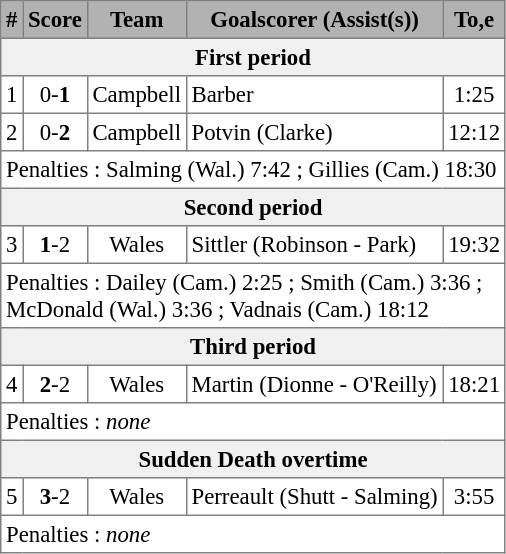<table cellpadding="3" cellspacing="1" border="1" style="font-size: 95%; text-align: center; border: gray solid 1px; border-collapse: collapse;">
<tr bgcolor="B2B2B2">
<th>#</th>
<th>Score</th>
<th>Team</th>
<th>Goalscorer (Assist(s))</th>
<th>To,e</th>
</tr>
<tr bgcolor="f0f0f0">
<th colspan="6">First period</th>
</tr>
<tr>
<td>1</td>
<td>0-<strong>1</strong></td>
<td>Campbell</td>
<td align="left">Barber</td>
<td>1:25</td>
</tr>
<tr>
<td>2</td>
<td>0-<strong>2</strong></td>
<td>Campbell</td>
<td align="left">Potvin (Clarke)</td>
<td>12:12</td>
</tr>
<tr>
<td colspan="6" align="left">Penalties : Salming (Wal.)  7:42 ; Gillies (Cam.)  18:30</td>
</tr>
<tr bgcolor="f0f0f0">
<th colspan="6">Second period</th>
</tr>
<tr>
<td>3</td>
<td><strong>1</strong>-2</td>
<td>Wales</td>
<td align="left">Sittler (Robinson - Park)</td>
<td>19:32</td>
</tr>
<tr>
<td colspan="6" align="left">Penalties : Dailey (Cam.)  2:25 ; Smith (Cam.)  3:36 ;<br> McDonald (Wal.)  3:36 ; Vadnais (Cam.)  18:12</td>
</tr>
<tr bgcolor="f0f0f0">
<th colspan="6">Third period</th>
</tr>
<tr>
<td>4</td>
<td><strong>2</strong>-2</td>
<td>Wales</td>
<td align="left">Martin (Dionne - O'Reilly)</td>
<td>18:21</td>
</tr>
<tr>
<td colspan="6" align="left">Penalties : <em>none</em></td>
</tr>
<tr bgcolor="f0f0f0">
<th colspan="6">Sudden Death overtime</th>
</tr>
<tr>
<td>5</td>
<td><strong>3</strong>-2</td>
<td>Wales</td>
<td align="left">Perreault (Shutt - Salming)</td>
<td>3:55</td>
</tr>
<tr>
<td colspan="6" align="left">Penalties : <em>none</em></td>
</tr>
</table>
